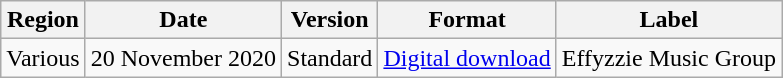<table class="wikitable">
<tr>
<th>Region</th>
<th>Date</th>
<th>Version</th>
<th>Format</th>
<th>Label</th>
</tr>
<tr>
<td>Various</td>
<td>20 November 2020</td>
<td>Standard</td>
<td><a href='#'>Digital download</a></td>
<td>Effyzzie Music Group</td>
</tr>
</table>
